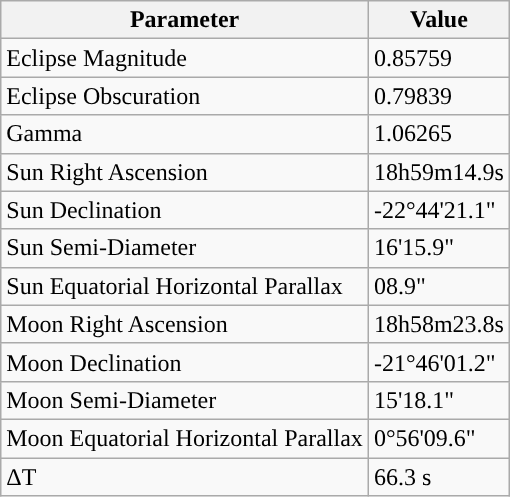<table class="wikitable">
<tr>
<th>Parameter</th>
<th>Value</th>
</tr>
<tr>
<td>Eclipse Magnitude</td>
<td>0.85759</td>
</tr>
<tr>
<td>Eclipse Obscuration</td>
<td>0.79839</td>
</tr>
<tr>
<td>Gamma</td>
<td>1.06265</td>
</tr>
<tr>
<td>Sun Right Ascension</td>
<td>18h59m14.9s</td>
</tr>
<tr>
<td>Sun Declination</td>
<td>-22°44'21.1"</td>
</tr>
<tr>
<td>Sun Semi-Diameter</td>
<td>16'15.9"</td>
</tr>
<tr>
<td>Sun Equatorial Horizontal Parallax</td>
<td>08.9"</td>
</tr>
<tr>
<td>Moon Right Ascension</td>
<td>18h58m23.8s</td>
</tr>
<tr>
<td>Moon Declination</td>
<td>-21°46'01.2"</td>
</tr>
<tr>
<td>Moon Semi-Diameter</td>
<td>15'18.1"</td>
</tr>
<tr>
<td>Moon Equatorial Horizontal Parallax</td>
<td>0°56'09.6"</td>
</tr>
<tr>
<td>ΔT</td>
<td>66.3 s</td>
</tr>
</table>
